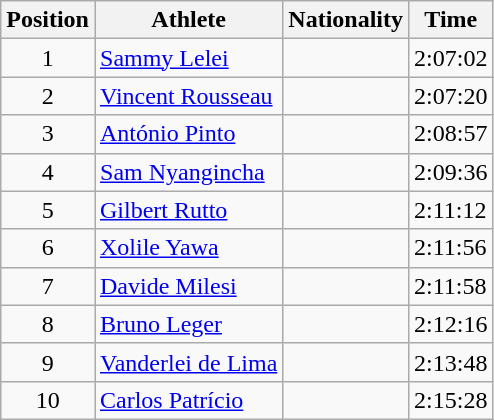<table class="wikitable sortable">
<tr>
<th>Position</th>
<th>Athlete</th>
<th>Nationality</th>
<th>Time</th>
</tr>
<tr>
<td style="text-align:center">1</td>
<td><a href='#'>Sammy Lelei</a></td>
<td></td>
<td>2:07:02</td>
</tr>
<tr>
<td style="text-align:center">2</td>
<td><a href='#'>Vincent Rousseau</a></td>
<td></td>
<td>2:07:20</td>
</tr>
<tr>
<td style="text-align:center">3</td>
<td><a href='#'>António Pinto</a></td>
<td></td>
<td>2:08:57</td>
</tr>
<tr>
<td style="text-align:center">4</td>
<td><a href='#'>Sam Nyangincha</a></td>
<td></td>
<td>2:09:36</td>
</tr>
<tr>
<td style="text-align:center">5</td>
<td><a href='#'>Gilbert Rutto</a></td>
<td></td>
<td>2:11:12</td>
</tr>
<tr>
<td style="text-align:center">6</td>
<td><a href='#'>Xolile Yawa</a></td>
<td></td>
<td>2:11:56</td>
</tr>
<tr>
<td style="text-align:center">7</td>
<td><a href='#'>Davide Milesi</a></td>
<td></td>
<td>2:11:58</td>
</tr>
<tr>
<td style="text-align:center">8</td>
<td><a href='#'>Bruno Leger</a></td>
<td></td>
<td>2:12:16</td>
</tr>
<tr>
<td style="text-align:center">9</td>
<td><a href='#'>Vanderlei de Lima</a></td>
<td></td>
<td>2:13:48</td>
</tr>
<tr>
<td style="text-align:center">10</td>
<td><a href='#'>Carlos Patrício</a></td>
<td></td>
<td>2:15:28</td>
</tr>
</table>
